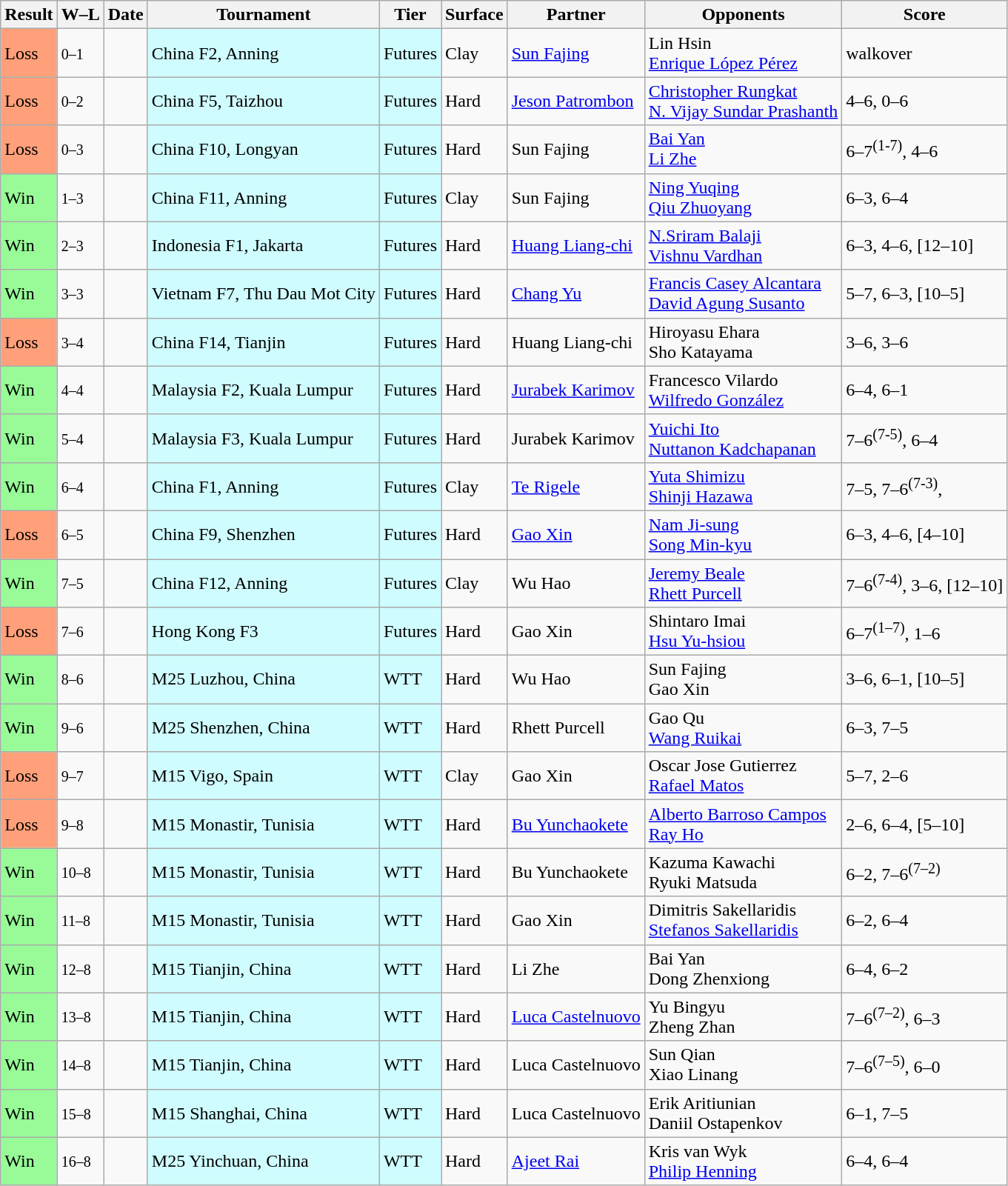<table class="sortable wikitable">
<tr>
<th>Result</th>
<th class="unsortable">W–L</th>
<th>Date</th>
<th>Tournament</th>
<th>Tier</th>
<th>Surface</th>
<th>Partner</th>
<th>Opponents</th>
<th class="unsortable">Score</th>
</tr>
<tr>
<td bgcolor=FFA07A>Loss</td>
<td><small>0–1</small></td>
<td></td>
<td style=background:#cffcff>China F2, Anning</td>
<td style=background:#cffcff>Futures</td>
<td>Clay</td>
<td> <a href='#'>Sun Fajing</a></td>
<td> Lin Hsin <br>  <a href='#'>Enrique López Pérez</a></td>
<td>walkover</td>
</tr>
<tr>
<td bgcolor=FFA07A>Loss</td>
<td><small>0–2</small></td>
<td></td>
<td style=background:#cffcff>China F5, Taizhou</td>
<td style=background:#cffcff>Futures</td>
<td>Hard</td>
<td> <a href='#'>Jeson Patrombon</a></td>
<td> <a href='#'>Christopher Rungkat</a> <br>  <a href='#'>N. Vijay Sundar Prashanth</a></td>
<td>4–6, 0–6</td>
</tr>
<tr>
<td bgcolor=FFA07A>Loss</td>
<td><small>0–3</small></td>
<td></td>
<td style=background:#cffcff>China F10, Longyan</td>
<td style=background:#cffcff>Futures</td>
<td>Hard</td>
<td> Sun Fajing</td>
<td> <a href='#'>Bai Yan</a> <br>  <a href='#'>Li Zhe</a></td>
<td>6–7<sup>(1-7)</sup>, 4–6</td>
</tr>
<tr>
<td bgcolor=98FB98>Win</td>
<td><small>1–3</small></td>
<td></td>
<td style=background:#cffcff>China F11, Anning</td>
<td style=background:#cffcff>Futures</td>
<td>Clay</td>
<td> Sun Fajing</td>
<td> <a href='#'>Ning Yuqing</a> <br>  <a href='#'>Qiu Zhuoyang</a></td>
<td>6–3, 6–4</td>
</tr>
<tr>
<td bgcolor=98FB98>Win</td>
<td><small>2–3</small></td>
<td></td>
<td style=background:#cffcff>Indonesia F1, Jakarta</td>
<td style=background:#cffcff>Futures</td>
<td>Hard</td>
<td> <a href='#'>Huang Liang-chi</a></td>
<td> <a href='#'>N.Sriram Balaji</a> <br>  <a href='#'>Vishnu Vardhan</a></td>
<td>6–3, 4–6, [12–10]</td>
</tr>
<tr>
<td bgcolor=98FB98>Win</td>
<td><small>3–3</small></td>
<td></td>
<td style=background:#cffcff>Vietnam F7, Thu Dau Mot City</td>
<td style=background:#cffcff>Futures</td>
<td>Hard</td>
<td> <a href='#'>Chang Yu</a></td>
<td> <a href='#'>Francis Casey Alcantara</a> <br>  <a href='#'>David Agung Susanto</a></td>
<td>5–7, 6–3, [10–5]</td>
</tr>
<tr>
<td bgcolor=FFA07A>Loss</td>
<td><small>3–4</small></td>
<td></td>
<td style=background:#cffcff>China F14, Tianjin</td>
<td style=background:#cffcff>Futures</td>
<td>Hard</td>
<td> Huang Liang-chi</td>
<td> Hiroyasu Ehara <br>  Sho Katayama</td>
<td>3–6, 3–6</td>
</tr>
<tr>
<td bgcolor=98FB98>Win</td>
<td><small>4–4</small></td>
<td></td>
<td style=background:#cffcff>Malaysia F2, Kuala Lumpur</td>
<td style=background:#cffcff>Futures</td>
<td>Hard</td>
<td> <a href='#'>Jurabek Karimov</a></td>
<td> Francesco Vilardo <br>  <a href='#'>Wilfredo González</a></td>
<td>6–4, 6–1</td>
</tr>
<tr>
<td bgcolor=98FB98>Win</td>
<td><small>5–4</small></td>
<td></td>
<td style=background:#cffcff>Malaysia F3, Kuala Lumpur</td>
<td style=background:#cffcff>Futures</td>
<td>Hard</td>
<td> Jurabek Karimov</td>
<td> <a href='#'>Yuichi Ito</a> <br>  <a href='#'>Nuttanon Kadchapanan</a></td>
<td>7–6<sup>(7-5)</sup>, 6–4</td>
</tr>
<tr>
<td bgcolor=98FB98>Win</td>
<td><small>6–4</small></td>
<td></td>
<td style=background:#cffcff>China F1, Anning</td>
<td style=background:#cffcff>Futures</td>
<td>Clay</td>
<td> <a href='#'>Te Rigele</a></td>
<td> <a href='#'>Yuta Shimizu</a> <br>  <a href='#'>Shinji Hazawa</a></td>
<td>7–5, 7–6<sup>(7-3)</sup>,</td>
</tr>
<tr>
<td bgcolor=FFA07A>Loss</td>
<td><small>6–5</small></td>
<td></td>
<td style=background:#cffcff>China F9, Shenzhen</td>
<td style=background:#cffcff>Futures</td>
<td>Hard</td>
<td> <a href='#'>Gao Xin</a></td>
<td> <a href='#'>Nam Ji-sung</a> <br>  <a href='#'>Song Min-kyu</a></td>
<td>6–3, 4–6, [4–10]</td>
</tr>
<tr>
<td bgcolor=98FB98>Win</td>
<td><small>7–5</small></td>
<td></td>
<td style=background:#cffcff>China F12, Anning</td>
<td style=background:#cffcff>Futures</td>
<td>Clay</td>
<td> Wu Hao</td>
<td> <a href='#'>Jeremy Beale</a> <br>  <a href='#'>Rhett Purcell</a></td>
<td>7–6<sup>(7-4)</sup>, 3–6, [12–10]</td>
</tr>
<tr>
<td bgcolor=FFA07A>Loss</td>
<td><small>7–6</small></td>
<td></td>
<td style=background:#cffcff>Hong Kong F3</td>
<td style=background:#cffcff>Futures</td>
<td>Hard</td>
<td> Gao Xin</td>
<td> Shintaro Imai <br>  <a href='#'>Hsu Yu-hsiou</a></td>
<td>6–7<sup>(1–7)</sup>, 1–6</td>
</tr>
<tr>
<td bgcolor=98FB98>Win</td>
<td><small>8–6</small></td>
<td></td>
<td style=background:#cffcff>M25 Luzhou, China</td>
<td style=background:#cffcff>WTT</td>
<td>Hard</td>
<td> Wu Hao</td>
<td> Sun Fajing <br>  Gao Xin</td>
<td>3–6, 6–1, [10–5]</td>
</tr>
<tr>
<td bgcolor=98FB98>Win</td>
<td><small>9–6</small></td>
<td></td>
<td style=background:#cffcff>M25 Shenzhen, China</td>
<td style=background:#cffcff>WTT</td>
<td>Hard</td>
<td> Rhett Purcell</td>
<td> Gao Qu <br>  <a href='#'>Wang Ruikai</a></td>
<td>6–3, 7–5</td>
</tr>
<tr>
<td bgcolor=FFA07A>Loss</td>
<td><small>9–7</small></td>
<td></td>
<td style=background:#cffcff>M15 Vigo, Spain</td>
<td style=background:#cffcff>WTT</td>
<td>Clay</td>
<td> Gao Xin</td>
<td> Oscar Jose Gutierrez <br>  <a href='#'>Rafael Matos</a></td>
<td>5–7, 2–6</td>
</tr>
<tr>
<td bgcolor=FFA07A>Loss</td>
<td><small>9–8</small></td>
<td></td>
<td style=background:#cffcff>M15 Monastir, Tunisia</td>
<td style=background:#cffcff>WTT</td>
<td>Hard</td>
<td> <a href='#'>Bu Yunchaokete</a></td>
<td> <a href='#'>Alberto Barroso Campos</a> <br>  <a href='#'>Ray Ho</a></td>
<td>2–6, 6–4, [5–10]</td>
</tr>
<tr>
<td bgcolor=98FB98>Win</td>
<td><small>10–8</small></td>
<td></td>
<td style=background:#cffcff>M15 Monastir, Tunisia</td>
<td style=background:#cffcff>WTT</td>
<td>Hard</td>
<td> Bu Yunchaokete</td>
<td> Kazuma Kawachi <br>  Ryuki Matsuda</td>
<td>6–2, 7–6<sup>(7–2)</sup></td>
</tr>
<tr>
<td bgcolor=98FB98>Win</td>
<td><small>11–8</small></td>
<td></td>
<td style=background:#cffcff>M15 Monastir, Tunisia</td>
<td style=background:#cffcff>WTT</td>
<td>Hard</td>
<td> Gao Xin</td>
<td> Dimitris Sakellaridis <br>  <a href='#'>Stefanos Sakellaridis</a></td>
<td>6–2, 6–4</td>
</tr>
<tr>
<td bgcolor=98FB98>Win</td>
<td><small>12–8</small></td>
<td></td>
<td style=background:#cffcff>M15 Tianjin, China</td>
<td style=background:#cffcff>WTT</td>
<td>Hard</td>
<td> Li Zhe</td>
<td> Bai Yan <br>  Dong Zhenxiong</td>
<td>6–4, 6–2</td>
</tr>
<tr>
<td bgcolor=98FB98>Win</td>
<td><small>13–8</small></td>
<td></td>
<td style=background:#cffcff>M15 Tianjin, China</td>
<td style=background:#cffcff>WTT</td>
<td>Hard</td>
<td> <a href='#'>Luca Castelnuovo</a></td>
<td> Yu Bingyu <br>  Zheng Zhan</td>
<td>7–6<sup>(7–2)</sup>, 6–3</td>
</tr>
<tr>
<td bgcolor=98FB98>Win</td>
<td><small>14–8</small></td>
<td></td>
<td style=background:#cffcff>M15 Tianjin, China</td>
<td style=background:#cffcff>WTT</td>
<td>Hard</td>
<td> Luca Castelnuovo</td>
<td> Sun Qian <br>  Xiao Linang</td>
<td>7–6<sup>(7–5)</sup>, 6–0</td>
</tr>
<tr>
<td bgcolor=98FB98>Win</td>
<td><small>15–8</small></td>
<td></td>
<td style=background:#cffcff>M15 Shanghai, China</td>
<td style=background:#cffcff>WTT</td>
<td>Hard</td>
<td> Luca Castelnuovo</td>
<td> Erik Aritiunian <br>  Daniil Ostapenkov</td>
<td>6–1, 7–5</td>
</tr>
<tr>
<td bgcolor=98FB98>Win</td>
<td><small>16–8</small></td>
<td></td>
<td style="background:#cffcff;">M25 Yinchuan, China</td>
<td style="background:#cffcff;">WTT</td>
<td>Hard</td>
<td> <a href='#'>Ajeet Rai</a></td>
<td> Kris van Wyk <br>  <a href='#'>Philip Henning</a></td>
<td>6–4, 6–4</td>
</tr>
</table>
